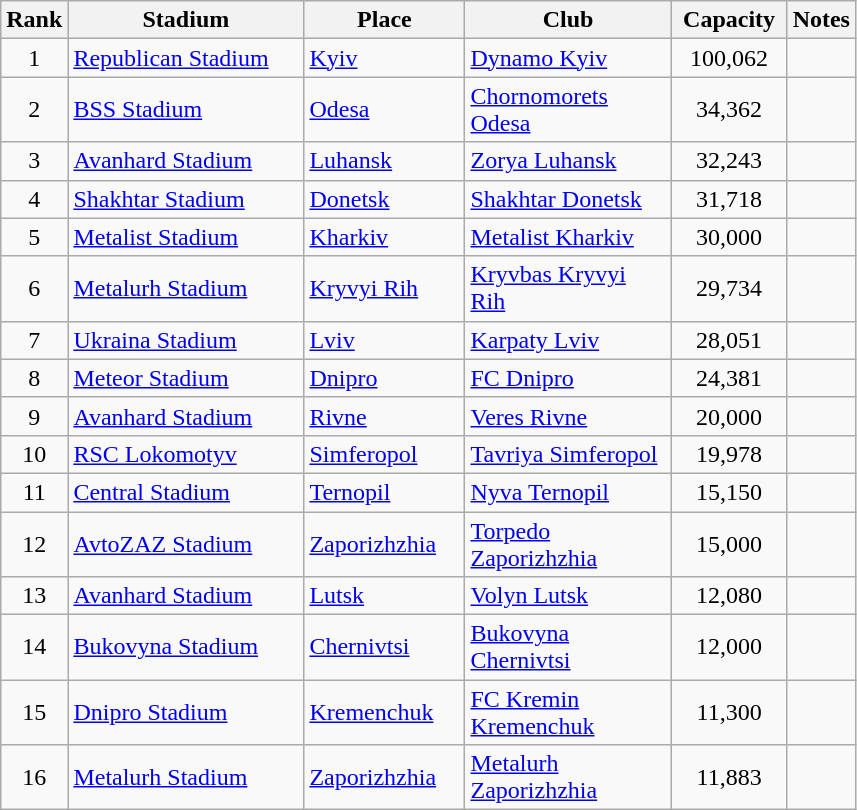<table class="wikitable sortable" style="text-align:left;">
<tr>
<th width=18>Rank</th>
<th width=150>Stadium</th>
<th width=100>Place</th>
<th width=130>Club</th>
<th width=70>Capacity</th>
<th>Notes</th>
</tr>
<tr>
<td align=center>1</td>
<td><a href='#'>Republican Stadium</a></td>
<td><a href='#'>Kyiv</a></td>
<td><a href='#'>Dynamo Kyiv</a></td>
<td align=center>100,062</td>
<td></td>
</tr>
<tr>
<td align=center>2</td>
<td><a href='#'>BSS Stadium</a></td>
<td><a href='#'>Odesa</a></td>
<td><a href='#'>Chornomorets Odesa</a></td>
<td align=center>34,362</td>
<td></td>
</tr>
<tr>
<td align=center>3</td>
<td><a href='#'>Avanhard Stadium</a></td>
<td><a href='#'>Luhansk</a></td>
<td><a href='#'>Zorya Luhansk</a></td>
<td align=center>32,243</td>
<td></td>
</tr>
<tr>
<td align=center>4</td>
<td><a href='#'>Shakhtar Stadium</a></td>
<td><a href='#'>Donetsk</a></td>
<td><a href='#'>Shakhtar Donetsk</a></td>
<td align=center>31,718</td>
<td></td>
</tr>
<tr>
<td align=center>5</td>
<td><a href='#'>Metalist Stadium</a></td>
<td><a href='#'>Kharkiv</a></td>
<td><a href='#'>Metalist Kharkiv</a></td>
<td align=center>30,000</td>
<td></td>
</tr>
<tr>
<td align=center>6</td>
<td><a href='#'>Metalurh Stadium</a></td>
<td><a href='#'>Kryvyi Rih</a></td>
<td><a href='#'>Kryvbas Kryvyi Rih</a></td>
<td align=center>29,734</td>
<td></td>
</tr>
<tr>
<td align=center>7</td>
<td><a href='#'>Ukraina Stadium</a></td>
<td><a href='#'>Lviv</a></td>
<td><a href='#'>Karpaty Lviv</a></td>
<td align=center>28,051</td>
<td></td>
</tr>
<tr>
<td align=center>8</td>
<td><a href='#'>Meteor Stadium</a></td>
<td><a href='#'>Dnipro</a></td>
<td><a href='#'>FC Dnipro</a></td>
<td align=center>24,381</td>
<td></td>
</tr>
<tr>
<td align=center>9</td>
<td><a href='#'>Avanhard Stadium</a></td>
<td><a href='#'>Rivne</a></td>
<td><a href='#'>Veres Rivne</a></td>
<td align=center>20,000</td>
<td></td>
</tr>
<tr>
<td align=center>10</td>
<td><a href='#'>RSC Lokomotyv</a></td>
<td><a href='#'>Simferopol</a></td>
<td><a href='#'>Tavriya Simferopol</a></td>
<td align=center>19,978</td>
<td></td>
</tr>
<tr>
<td align=center>11</td>
<td><a href='#'>Central Stadium</a></td>
<td><a href='#'>Ternopil</a></td>
<td><a href='#'>Nyva Ternopil</a></td>
<td align=center>15,150</td>
<td></td>
</tr>
<tr>
<td align=center>12</td>
<td><a href='#'>AvtoZAZ Stadium</a></td>
<td><a href='#'>Zaporizhzhia</a></td>
<td><a href='#'>Torpedo Zaporizhzhia</a></td>
<td align=center>15,000</td>
<td></td>
</tr>
<tr>
<td align=center>13</td>
<td><a href='#'>Avanhard Stadium</a></td>
<td><a href='#'>Lutsk</a></td>
<td><a href='#'>Volyn Lutsk</a></td>
<td align=center>12,080</td>
<td></td>
</tr>
<tr>
<td align=center>14</td>
<td><a href='#'>Bukovyna Stadium</a></td>
<td><a href='#'>Chernivtsi</a></td>
<td><a href='#'>Bukovyna Chernivtsi</a></td>
<td align=center>12,000</td>
<td></td>
</tr>
<tr>
<td align=center>15</td>
<td><a href='#'>Dnipro Stadium</a></td>
<td><a href='#'>Kremenchuk</a></td>
<td><a href='#'>FC Kremin Kremenchuk</a></td>
<td align=center>11,300</td>
<td></td>
</tr>
<tr>
<td align=center>16</td>
<td><a href='#'>Metalurh Stadium</a></td>
<td><a href='#'>Zaporizhzhia</a></td>
<td><a href='#'>Metalurh Zaporizhzhia</a></td>
<td align=center>11,883</td>
<td></td>
</tr>
</table>
